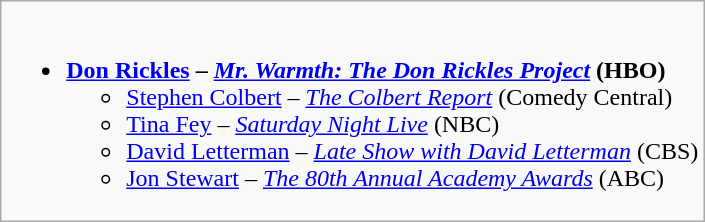<table class="wikitable">
<tr>
<td style="vertical-align:top;"><br><ul><li><strong><a href='#'>Don Rickles</a> – <em><a href='#'>Mr. Warmth: The Don Rickles Project</a></em> (HBO)</strong><ul><li><a href='#'>Stephen Colbert</a> – <em><a href='#'>The Colbert Report</a></em> (Comedy Central)</li><li><a href='#'>Tina Fey</a> – <em><a href='#'>Saturday Night Live</a></em> (NBC)</li><li><a href='#'>David Letterman</a> – <em><a href='#'>Late Show with David Letterman</a></em> (CBS)</li><li><a href='#'>Jon Stewart</a> – <em><a href='#'>The 80th Annual Academy Awards</a></em> (ABC)</li></ul></li></ul></td>
</tr>
</table>
